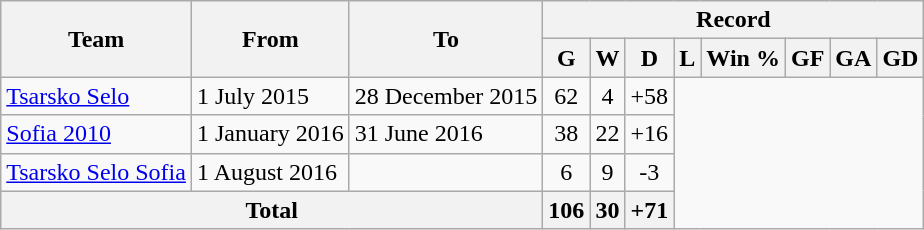<table class="wikitable" style="text-align: center">
<tr>
<th rowspan=2>Team</th>
<th rowspan=2>From</th>
<th rowspan=2>To</th>
<th colspan=8>Record</th>
</tr>
<tr>
<th>G</th>
<th>W</th>
<th>D</th>
<th>L</th>
<th>Win %</th>
<th>GF</th>
<th>GA</th>
<th>GD</th>
</tr>
<tr>
<td align=left><a href='#'>Tsarsko Selo</a></td>
<td align=left>1 July 2015</td>
<td align=left>28 December 2015<br></td>
<td align=centre>62</td>
<td align=centre>4</td>
<td align=centre>+58</td>
</tr>
<tr>
<td align=left><a href='#'>Sofia 2010</a></td>
<td align=left>1 January 2016</td>
<td align=left>31 June 2016<br></td>
<td align=centre>38</td>
<td align=centre>22</td>
<td align=centre>+16</td>
</tr>
<tr>
<td align=left><a href='#'>Tsarsko Selo Sofia</a></td>
<td align=left>1 August 2016</td>
<td align=left><br></td>
<td align=centre>6</td>
<td align=centre>9</td>
<td align=centre>-3</td>
</tr>
<tr>
<th colspan=3>Total<br></th>
<th align=centre>106</th>
<th align=centre>30</th>
<th align=centre>+71</th>
</tr>
</table>
